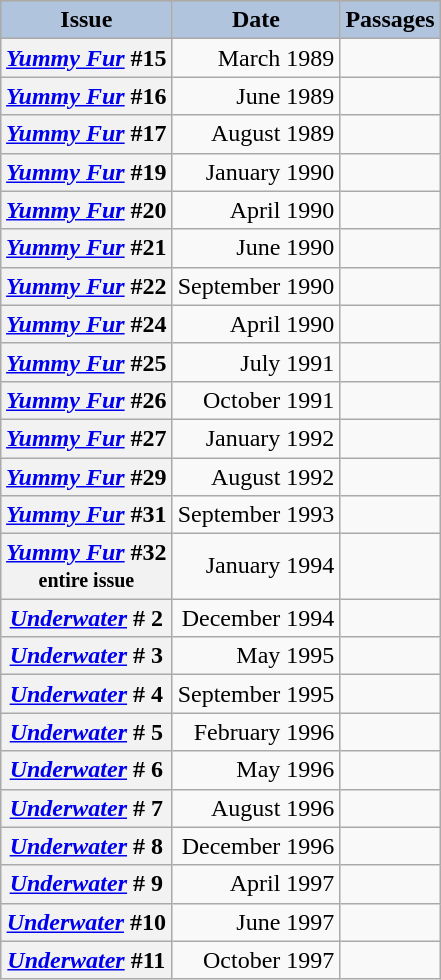<table class="wikitable plainrowheaders" style="float: right;margin-left:1em;">
<tr>
</tr>
<tr>
<th scope="col" style="background:#B0C4DE;">Issue</th>
<th scope="col" style="background:#B0C4DE;">Date</th>
<th scope="col" style="background:#B0C4DE;">Passages</th>
</tr>
<tr>
<th scope="row"><em><a href='#'>Yummy Fur</a></em> #15</th>
<td style="text-align:right;">March 1989</td>
<td></td>
</tr>
<tr>
<th scope="row"><em><a href='#'>Yummy Fur</a></em> #16</th>
<td style="text-align:right;">June 1989</td>
<td></td>
</tr>
<tr>
<th scope="row"><em><a href='#'>Yummy Fur</a></em> #17</th>
<td style="text-align:right;">August 1989</td>
<td></td>
</tr>
<tr>
<th scope="row"><em><a href='#'>Yummy Fur</a></em> #19</th>
<td style="text-align:right;">January 1990</td>
<td></td>
</tr>
<tr>
<th scope="row"><em><a href='#'>Yummy Fur</a></em> #20</th>
<td style="text-align:right;">April 1990</td>
<td></td>
</tr>
<tr>
<th scope="row"><em><a href='#'>Yummy Fur</a></em> #21</th>
<td style="text-align:right;">June 1990</td>
<td></td>
</tr>
<tr>
<th scope="row"><em><a href='#'>Yummy Fur</a></em> #22</th>
<td style="text-align:right;">September 1990</td>
<td></td>
</tr>
<tr>
<th scope="row"><em><a href='#'>Yummy Fur</a></em> #24</th>
<td style="text-align:right;">April 1990</td>
<td></td>
</tr>
<tr>
<th scope="row"><em><a href='#'>Yummy Fur</a></em> #25</th>
<td style="text-align:right;">July 1991</td>
<td></td>
</tr>
<tr>
<th scope="row"><em><a href='#'>Yummy Fur</a></em> #26</th>
<td style="text-align:right;">October 1991</td>
<td></td>
</tr>
<tr>
<th scope="row"><em><a href='#'>Yummy Fur</a></em> #27</th>
<td style="text-align:right;">January 1992</td>
<td></td>
</tr>
<tr>
<th scope="row"><em><a href='#'>Yummy Fur</a></em> #29</th>
<td style="text-align:right;">August 1992</td>
<td></td>
</tr>
<tr>
<th scope="row"><em><a href='#'>Yummy Fur</a></em> #31</th>
<td style="text-align:right;">September 1993</td>
<td></td>
</tr>
<tr>
<th scope="row"><em><a href='#'>Yummy Fur</a></em> #32<br><small>entire issue</small></th>
<td style="text-align:right;">January 1994</td>
<td></td>
</tr>
<tr>
<th scope="row"><em><a href='#'>Underwater</a></em> # 2</th>
<td style="text-align:right;">December 1994</td>
<td></td>
</tr>
<tr>
<th scope="row"><em><a href='#'>Underwater</a></em> # 3</th>
<td style="text-align:right;">May 1995</td>
<td></td>
</tr>
<tr>
<th scope="row"><em><a href='#'>Underwater</a></em> # 4</th>
<td style="text-align:right;">September 1995</td>
<td></td>
</tr>
<tr>
<th scope="row"><em><a href='#'>Underwater</a></em> # 5</th>
<td style="text-align:right;">February 1996</td>
<td></td>
</tr>
<tr>
<th scope="row"><em><a href='#'>Underwater</a></em> # 6</th>
<td style="text-align:right;">May 1996</td>
<td></td>
</tr>
<tr>
<th scope="row"><em><a href='#'>Underwater</a></em> # 7</th>
<td style="text-align:right;">August 1996</td>
<td></td>
</tr>
<tr>
<th scope="row"><em><a href='#'>Underwater</a></em> # 8</th>
<td style="text-align:right;">December 1996</td>
<td></td>
</tr>
<tr>
<th scope="row"><em><a href='#'>Underwater</a></em> # 9</th>
<td style="text-align:right;">April 1997</td>
<td></td>
</tr>
<tr>
<th scope="row"><em><a href='#'>Underwater</a></em> #10</th>
<td style="text-align:right;">June 1997</td>
<td></td>
</tr>
<tr>
<th scope="row"><em><a href='#'>Underwater</a></em> #11</th>
<td style="text-align:right;">October 1997</td>
<td></td>
</tr>
</table>
